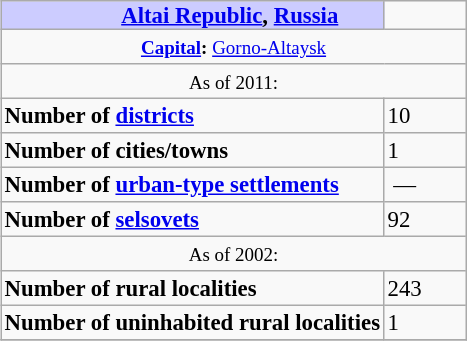<table border=1 align="right" cellpadding=2 cellspacing=0 style="margin: 0 0 1em 1em; background: #f9f9f9; border: 1px #aaa solid; border-collapse: collapse; font-size: 95%;">
<tr>
<th bgcolor="#ccccff" style="padding:0 0 0 50px;"><a href='#'>Altai Republic</a>, <a href='#'>Russia</a></th>
<td width="50px"></td>
</tr>
<tr>
<td colspan=2 align="center"><small><strong><a href='#'>Capital</a>:</strong> <a href='#'>Gorno-Altaysk</a></small></td>
</tr>
<tr>
<td colspan=2 align="center"><small>As of 2011:</small></td>
</tr>
<tr>
<td><strong>Number of <a href='#'>districts</a></strong></td>
<td>10</td>
</tr>
<tr>
<td><strong>Number of cities/towns</strong></td>
<td>1</td>
</tr>
<tr>
<td><strong>Number of <a href='#'>urban-type settlements</a></strong></td>
<td> —</td>
</tr>
<tr>
<td><strong>Number of <a href='#'>selsovets</a></strong></td>
<td>92</td>
</tr>
<tr>
<td colspan=2 align="center"><small>As of 2002:</small></td>
</tr>
<tr>
<td><strong>Number of rural localities</strong></td>
<td>243</td>
</tr>
<tr>
<td><strong>Number of uninhabited rural localities</strong></td>
<td>1</td>
</tr>
<tr>
</tr>
</table>
